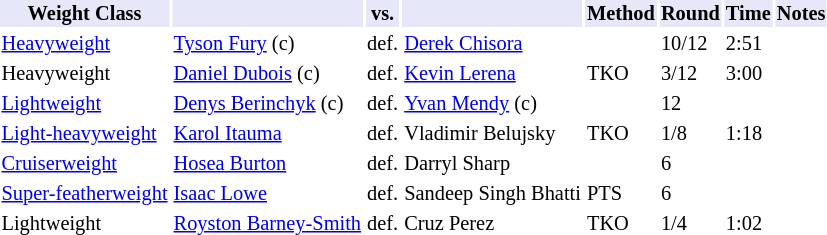<table class="toccolours" style="font-size: 85%;">
<tr>
<th style="background:#e6e8fa; color:#000; text-align:center;">Weight Class</th>
<th style="background:#e6e8fa; color:#000; text-align:center;"></th>
<th style="background:#e6e8fa; color:#000; text-align:center;">vs.</th>
<th style="background:#e6e8fa; color:#000; text-align:center;"></th>
<th style="background:#e6e8fa; color:#000; text-align:center;">Method</th>
<th style="background:#e6e8fa; color:#000; text-align:center;">Round</th>
<th style="background:#e6e8fa; color:#000; text-align:center;">Time</th>
<th style="background:#e6e8fa; color:#000; text-align:center;">Notes</th>
</tr>
<tr>
<td><a href='#'>Heavyweight</a></td>
<td><a href='#'>Tyson Fury</a> (c)</td>
<td>def.</td>
<td><a href='#'>Derek Chisora</a></td>
<td></td>
<td>10/12</td>
<td>2:51</td>
<td></td>
</tr>
<tr>
<td>Heavyweight</td>
<td><a href='#'>Daniel Dubois</a> (c)</td>
<td>def.</td>
<td><a href='#'>Kevin Lerena</a></td>
<td>TKO</td>
<td>3/12</td>
<td>3:00</td>
<td></td>
</tr>
<tr>
<td><a href='#'>Lightweight</a></td>
<td><a href='#'>Denys Berinchyk</a> (c)</td>
<td>def.</td>
<td><a href='#'>Yvan Mendy</a> (c)</td>
<td></td>
<td>12</td>
<td></td>
<td></td>
</tr>
<tr>
<td><a href='#'>Light-heavyweight</a></td>
<td><a href='#'>Karol Itauma</a></td>
<td>def.</td>
<td>Vladimir Belujsky</td>
<td>TKO</td>
<td>1/8</td>
<td>1:18</td>
<td></td>
</tr>
<tr>
<td><a href='#'>Cruiserweight</a></td>
<td><a href='#'>Hosea Burton</a></td>
<td>def.</td>
<td>Darryl Sharp</td>
<td></td>
<td>6</td>
<td></td>
<td></td>
</tr>
<tr>
<td><a href='#'>Super-featherweight</a></td>
<td><a href='#'>Isaac Lowe</a></td>
<td>def.</td>
<td>Sandeep Singh Bhatti</td>
<td>PTS</td>
<td>6</td>
<td></td>
<td></td>
</tr>
<tr>
<td>Lightweight</td>
<td><a href='#'>Royston Barney-Smith</a></td>
<td>def.</td>
<td>Cruz Perez</td>
<td>TKO</td>
<td>1/4</td>
<td>1:02</td>
<td></td>
</tr>
</table>
